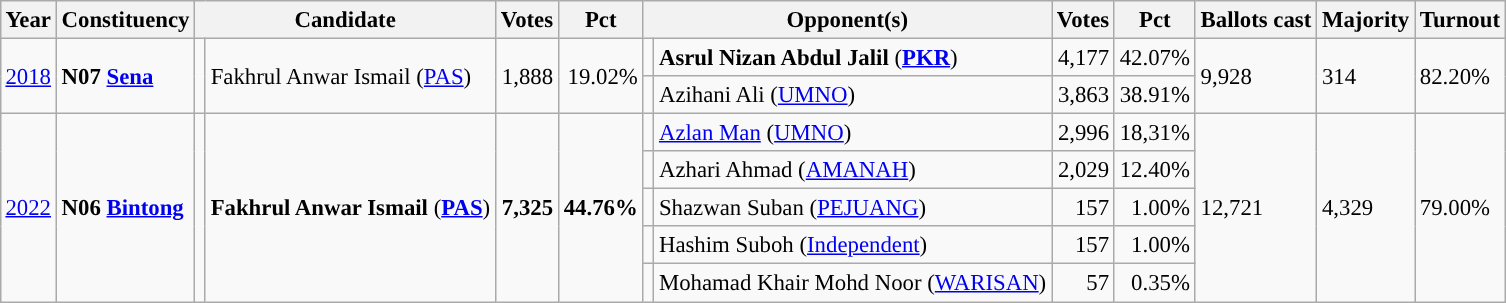<table class="wikitable" style="margin:0.5em ; font-size:95%">
<tr>
<th>Year</th>
<th>Constituency</th>
<th colspan="2">Candidate</th>
<th>Votes</th>
<th>Pct</th>
<th colspan="2">Opponent(s)</th>
<th>Votes</th>
<th>Pct</th>
<th>Ballots cast</th>
<th>Majority</th>
<th>Turnout</th>
</tr>
<tr>
<td rowspan=2><a href='#'>2018</a></td>
<td rowspan=2><strong>N07 <a href='#'>Sena</a></strong></td>
<td rowspan=2 ></td>
<td rowspan=2>Fakhrul Anwar Ismail (<a href='#'>PAS</a>)</td>
<td rowspan=2 align="right">1,888</td>
<td rowspan=2 align="right">19.02%</td>
<td></td>
<td><strong>Asrul Nizan Abdul Jalil</strong> (<a href='#'><strong>PKR</strong></a>)</td>
<td align="right">4,177</td>
<td align="right">42.07%</td>
<td rowspan=2>9,928</td>
<td rowspan=2>314</td>
<td rowspan=2>82.20%</td>
</tr>
<tr>
<td></td>
<td>Azihani Ali (<a href='#'>UMNO</a>)</td>
<td align="right">3,863</td>
<td align="right">38.91%</td>
</tr>
<tr>
<td rowspan=5><a href='#'>2022</a></td>
<td rowspan=5><strong>N06 <a href='#'>Bintong</a></strong></td>
<td rowspan=5 bgcolor=></td>
<td rowspan=5><strong>Fakhrul Anwar Ismail</strong> (<a href='#'><strong>PAS</strong></a>)</td>
<td rowspan=5 align="right"><strong>7,325</strong></td>
<td rowspan=5 align="right"><strong>44.76%</strong></td>
<td></td>
<td><a href='#'>Azlan Man</a> (<a href='#'>UMNO</a>)</td>
<td align="right">2,996</td>
<td align="right">18,31%</td>
<td rowspan=5>12,721</td>
<td rowspan=5>4,329</td>
<td rowspan=5>79.00%</td>
</tr>
<tr>
<td></td>
<td>Azhari Ahmad (<a href='#'>AMANAH</a>)</td>
<td align="right">2,029</td>
<td align="right">12.40%</td>
</tr>
<tr>
<td bgcolor=></td>
<td>Shazwan Suban (<a href='#'>PEJUANG</a>)</td>
<td align="right">157</td>
<td align="right">1.00%</td>
</tr>
<tr>
<td></td>
<td>Hashim Suboh (<a href='#'>Independent</a>)</td>
<td align="right">157</td>
<td align="right">1.00%</td>
</tr>
<tr>
<td></td>
<td>Mohamad Khair Mohd Noor (<a href='#'>WARISAN</a>)</td>
<td align="right">57</td>
<td align="right">0.35%</td>
</tr>
</table>
